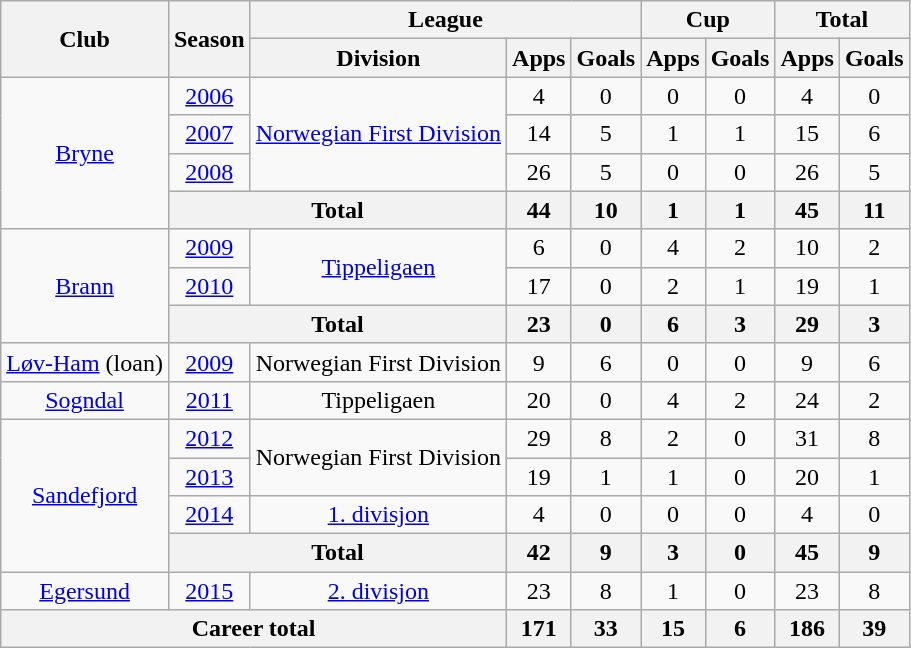<table class="wikitable" style="text-align:center">
<tr>
<th rowspan="2">Club</th>
<th rowspan="2">Season</th>
<th colspan="3">League</th>
<th colspan="2">Cup</th>
<th colspan="2">Total</th>
</tr>
<tr>
<th>Division</th>
<th>Apps</th>
<th>Goals</th>
<th>Apps</th>
<th>Goals</th>
<th>Apps</th>
<th>Goals</th>
</tr>
<tr>
<td rowspan="4"><a href='#'>Bryne</a></td>
<td><a href='#'>2006</a></td>
<td rowspan="3"><a href='#'>Norwegian First Division</a></td>
<td>4</td>
<td>0</td>
<td>0</td>
<td>0</td>
<td>4</td>
<td>0</td>
</tr>
<tr>
<td><a href='#'>2007</a></td>
<td>14</td>
<td>5</td>
<td>1</td>
<td>1</td>
<td>15</td>
<td>6</td>
</tr>
<tr>
<td><a href='#'>2008</a></td>
<td>26</td>
<td>5</td>
<td>0</td>
<td>0</td>
<td>26</td>
<td>5</td>
</tr>
<tr>
<th colspan="2">Total</th>
<th>44</th>
<th>10</th>
<th>1</th>
<th>1</th>
<th>45</th>
<th>11</th>
</tr>
<tr>
<td rowspan="3"><a href='#'>Brann</a></td>
<td><a href='#'>2009</a></td>
<td rowspan="2"><a href='#'>Tippeligaen</a></td>
<td>6</td>
<td>0</td>
<td>4</td>
<td>2</td>
<td>10</td>
<td>2</td>
</tr>
<tr>
<td><a href='#'>2010</a></td>
<td>17</td>
<td>0</td>
<td>2</td>
<td>1</td>
<td>19</td>
<td>1</td>
</tr>
<tr>
<th colspan="2">Total</th>
<th>23</th>
<th>0</th>
<th>6</th>
<th>3</th>
<th>29</th>
<th>3</th>
</tr>
<tr>
<td><a href='#'>Løv-Ham</a> (loan)</td>
<td><a href='#'>2009</a></td>
<td>Norwegian First Division</td>
<td>9</td>
<td>6</td>
<td>0</td>
<td>0</td>
<td>9</td>
<td>6</td>
</tr>
<tr>
<td><a href='#'>Sogndal</a></td>
<td><a href='#'>2011</a></td>
<td>Tippeligaen</td>
<td>20</td>
<td>0</td>
<td>4</td>
<td>2</td>
<td>24</td>
<td>2</td>
</tr>
<tr>
<td rowspan="4"><a href='#'>Sandefjord</a></td>
<td><a href='#'>2012</a></td>
<td rowspan="2">Norwegian First Division</td>
<td>29</td>
<td>8</td>
<td>2</td>
<td>0</td>
<td>31</td>
<td>8</td>
</tr>
<tr>
<td><a href='#'>2013</a></td>
<td>19</td>
<td>1</td>
<td>1</td>
<td>0</td>
<td>20</td>
<td>1</td>
</tr>
<tr>
<td><a href='#'>2014</a></td>
<td><a href='#'>1. divisjon</a></td>
<td>4</td>
<td>0</td>
<td>0</td>
<td>0</td>
<td>4</td>
<td>0</td>
</tr>
<tr>
<th colspan="2">Total</th>
<th>42</th>
<th>9</th>
<th>3</th>
<th>0</th>
<th>45</th>
<th>9</th>
</tr>
<tr>
<td><a href='#'>Egersund</a></td>
<td><a href='#'>2015</a></td>
<td><a href='#'>2. divisjon</a></td>
<td>23</td>
<td>8</td>
<td>1</td>
<td>0</td>
<td>23</td>
<td>8</td>
</tr>
<tr>
<th colspan="3">Career total</th>
<th>171</th>
<th>33</th>
<th>15</th>
<th>6</th>
<th>186</th>
<th>39</th>
</tr>
</table>
